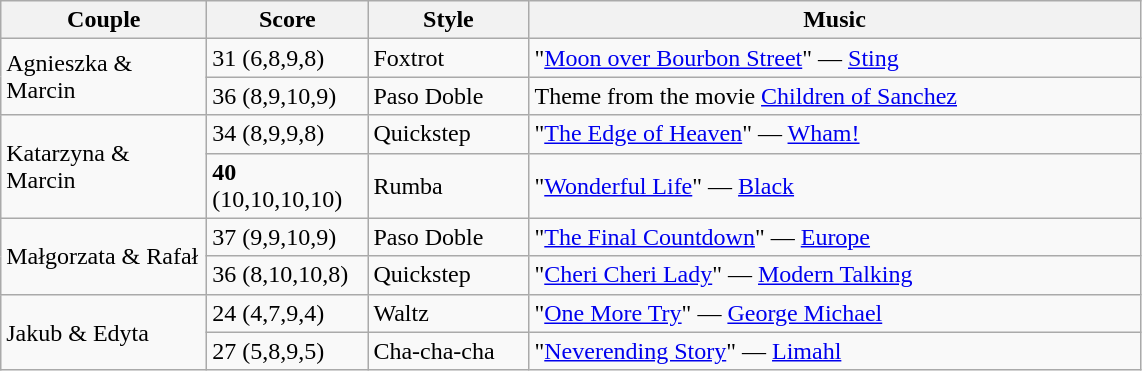<table class="wikitable">
<tr>
<th width="130">Couple</th>
<th width="100">Score</th>
<th width="100">Style</th>
<th width="400">Music</th>
</tr>
<tr>
<td rowspan=2>Agnieszka & Marcin</td>
<td>31 (6,8,9,8)</td>
<td>Foxtrot</td>
<td>"<a href='#'>Moon over Bourbon Street</a>" — <a href='#'>Sting</a></td>
</tr>
<tr>
<td>36 (8,9,10,9)</td>
<td>Paso Doble</td>
<td>Theme from the movie <a href='#'>Children of Sanchez</a></td>
</tr>
<tr>
<td rowspan=2>Katarzyna & Marcin</td>
<td>34 (8,9,9,8)</td>
<td>Quickstep</td>
<td>"<a href='#'>The Edge of Heaven</a>" — <a href='#'>Wham!</a></td>
</tr>
<tr>
<td><strong>40</strong> (10,10,10,10)</td>
<td>Rumba</td>
<td>"<a href='#'>Wonderful Life</a>" — <a href='#'>Black</a></td>
</tr>
<tr>
<td rowspan=2>Małgorzata & Rafał</td>
<td>37 (9,9,10,9)</td>
<td>Paso Doble</td>
<td>"<a href='#'>The Final Countdown</a>" — <a href='#'>Europe</a></td>
</tr>
<tr>
<td>36 (8,10,10,8)</td>
<td>Quickstep</td>
<td>"<a href='#'>Cheri Cheri Lady</a>" — <a href='#'>Modern Talking</a></td>
</tr>
<tr>
<td rowspan=2>Jakub & Edyta</td>
<td>24 (4,7,9,4)</td>
<td>Waltz</td>
<td>"<a href='#'>One More Try</a>" — <a href='#'>George Michael</a></td>
</tr>
<tr>
<td>27 (5,8,9,5)</td>
<td>Cha-cha-cha</td>
<td>"<a href='#'>Neverending Story</a>" — <a href='#'>Limahl</a></td>
</tr>
</table>
